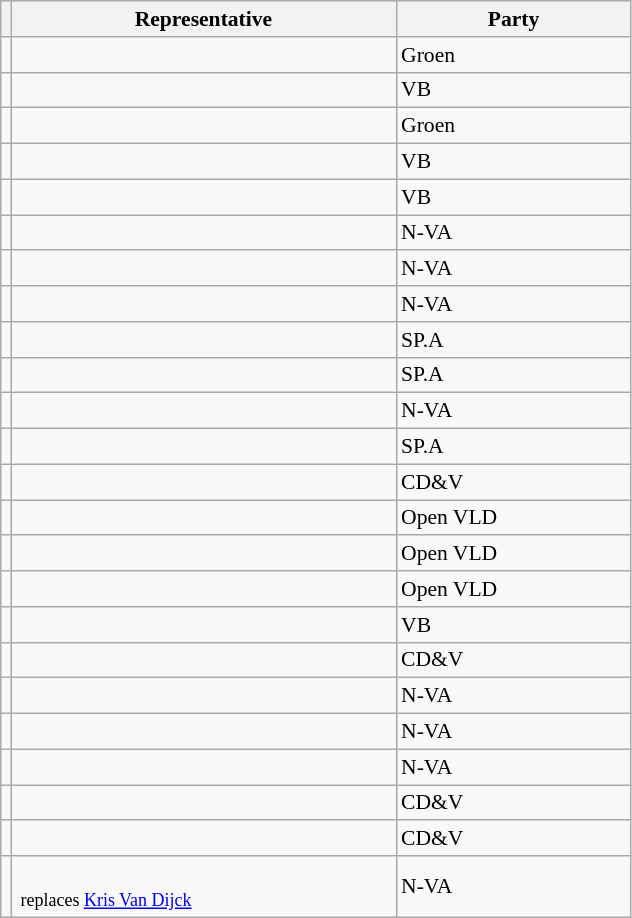<table class="sortable wikitable" style="text-align:left; font-size:90%">
<tr>
<th></th>
<th width="250">Representative</th>
<th width="150">Party</th>
</tr>
<tr>
<td></td>
<td align=left></td>
<td>Groen</td>
</tr>
<tr>
<td></td>
<td align=left></td>
<td>VB</td>
</tr>
<tr>
<td></td>
<td align=left></td>
<td>Groen</td>
</tr>
<tr>
<td></td>
<td align=left></td>
<td>VB</td>
</tr>
<tr>
<td></td>
<td align=left></td>
<td>VB</td>
</tr>
<tr>
<td></td>
<td align=left></td>
<td>N-VA</td>
</tr>
<tr>
<td></td>
<td align=left></td>
<td>N-VA</td>
</tr>
<tr>
<td></td>
<td align=left></td>
<td>N-VA</td>
</tr>
<tr>
<td></td>
<td align=left></td>
<td>SP.A</td>
</tr>
<tr>
<td></td>
<td align=left></td>
<td>SP.A</td>
</tr>
<tr>
<td></td>
<td align=left></td>
<td>N-VA</td>
</tr>
<tr>
<td></td>
<td align=left></td>
<td>SP.A</td>
</tr>
<tr>
<td></td>
<td align=left></td>
<td>CD&V</td>
</tr>
<tr>
<td></td>
<td align=left></td>
<td>Open VLD</td>
</tr>
<tr>
<td></td>
<td align=left></td>
<td>Open VLD</td>
</tr>
<tr>
<td></td>
<td align=left></td>
<td>Open VLD</td>
</tr>
<tr>
<td></td>
<td align=left></td>
<td>VB</td>
</tr>
<tr>
<td></td>
<td align=left></td>
<td>CD&V</td>
</tr>
<tr>
<td></td>
<td align=left></td>
<td>N-VA</td>
</tr>
<tr>
<td></td>
<td align=left></td>
<td>N-VA</td>
</tr>
<tr>
<td></td>
<td align=left></td>
<td>N-VA</td>
</tr>
<tr>
<td></td>
<td align=left></td>
<td>CD&V</td>
</tr>
<tr>
<td></td>
<td align=left></td>
<td>CD&V</td>
</tr>
<tr>
<td></td>
<td align=left><br><small> replaces <a href='#'>Kris Van Dijck</a></small></td>
<td>N-VA</td>
</tr>
</table>
